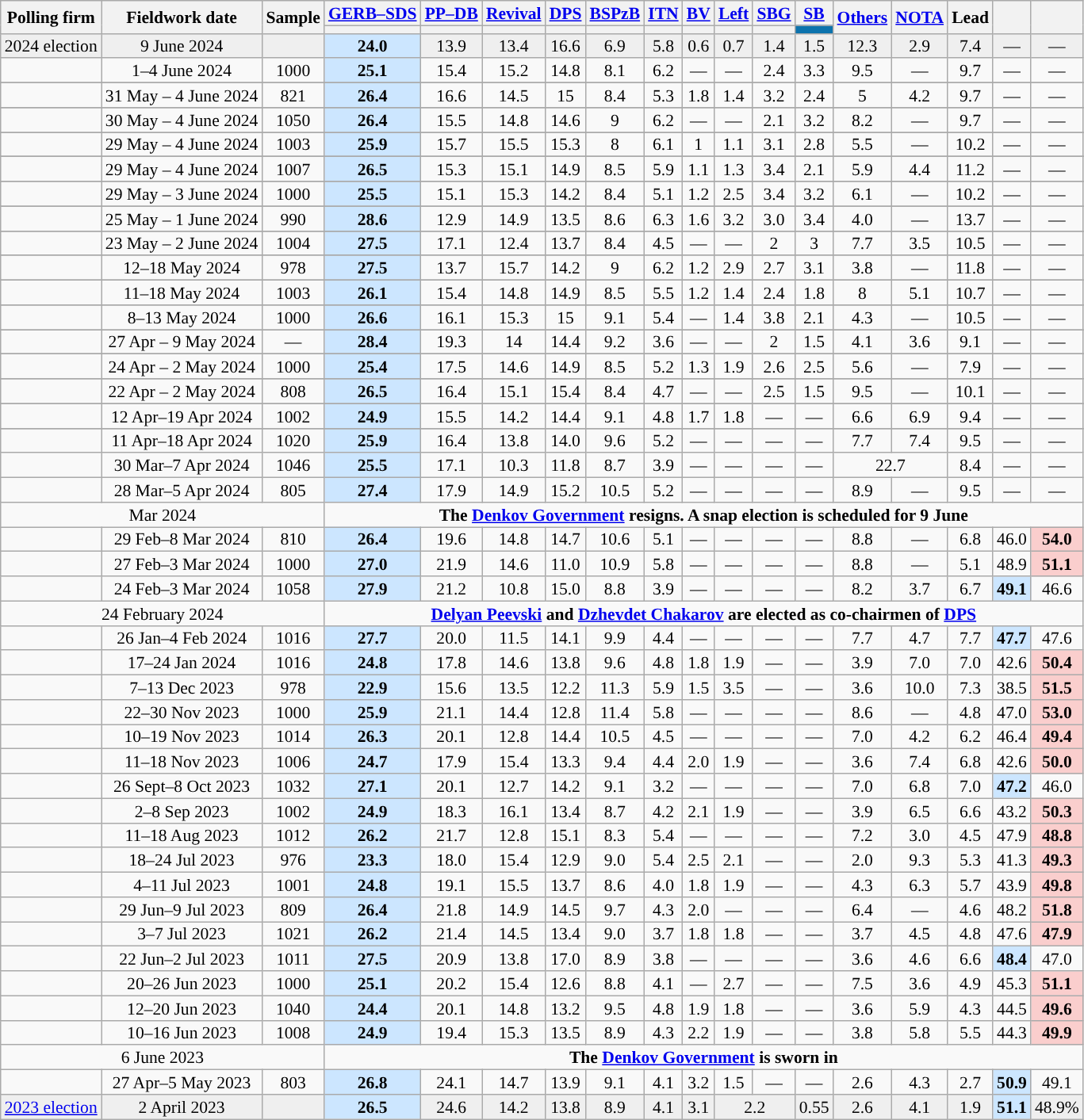<table class="wikitable sortable" style="text-align:center;font-size:90%;line-height:14px;">
<tr>
<th rowspan="2">Polling firm</th>
<th rowspan="2">Fieldwork date</th>
<th rowspan="2">Sample</th>
<th><a href='#'>GERB–SDS</a></th>
<th><a href='#'>PP–DB</a></th>
<th><a href='#'>Revival</a></th>
<th><a href='#'>DPS</a></th>
<th><a href='#'>BSPzB</a></th>
<th><a href='#'>ITN</a></th>
<th><a href='#'>BV</a></th>
<th><a href='#'>Left</a></th>
<th><a href='#'>SBG</a></th>
<th><a href='#'>SB</a></th>
<th rowspan="2"><a href='#'>Others</a></th>
<th rowspan="2"><a href='#'>NOTA</a></th>
<th rowspan="2">Lead</th>
<th rowspan="2"></th>
<th rowspan="2"></th>
</tr>
<tr>
<th style="background:"></th>
<th style="background:"></th>
<th style="background:"></th>
<th style="background:"></th>
<th style="background:"></th>
<th style="background:"></th>
<th style="background:"></th>
<th style="background:"></th>
<th style="background:"></th>
<th style="background:#0C73AD"></th>
</tr>
<tr style="background:#EFEFEF;">
<td>2024 election</td>
<td>9 June 2024</td>
<td></td>
<td style="background:#CCE6FF"><strong>24.0</strong><br></td>
<td>13.9<br></td>
<td>13.4<br></td>
<td>16.6<br></td>
<td>6.9<br></td>
<td>5.8<br></td>
<td>0.6<br></td>
<td>0.7<br></td>
<td>1.4<br></td>
<td>1.5<br></td>
<td>12.3</td>
<td>2.9</td>
<td class="unsortable" style="background:">7.4</td>
<td>—</td>
<td>—</td>
</tr>
<tr>
<td></td>
<td data-sort-value="2024-06-01">1–4 June 2024</td>
<td>1000</td>
<td style="background:#CCE6FF"><strong>25.1</strong><br></td>
<td>15.4<br></td>
<td>15.2<br></td>
<td>14.8<br></td>
<td>8.1<br></td>
<td>6.2<br></td>
<td>—</td>
<td>—</td>
<td>2.4<br></td>
<td>3.3<br></td>
<td>9.5</td>
<td>—</td>
<td class="unsortable" style="background:">9.7</td>
<td>—</td>
<td>—</td>
</tr>
<tr>
</tr>
<tr>
</tr>
<tr>
</tr>
<tr>
</tr>
<tr>
</tr>
<tr>
<td></td>
<td data-sort-value="2024-06-01">31 May – 4 June 2024</td>
<td>821</td>
<td style="background:#CCE6FF"><strong>26.4</strong><br></td>
<td>16.6<br></td>
<td>14.5<br></td>
<td>15<br></td>
<td>8.4<br></td>
<td>5.3<br></td>
<td>1.8<br></td>
<td>1.4<br></td>
<td>3.2<br></td>
<td>2.4<br></td>
<td>5</td>
<td>4.2</td>
<td class="unsortable" style="background:">9.7</td>
<td>—</td>
<td>—</td>
</tr>
<tr>
</tr>
<tr>
</tr>
<tr>
</tr>
<tr>
</tr>
<tr>
</tr>
<tr>
<td></td>
<td data-sort-value="2024-06-01">30 May – 4 June 2024</td>
<td>1050</td>
<td style="background:#CCE6FF"><strong>26.4</strong><br></td>
<td>15.5<br></td>
<td>14.8<br></td>
<td>14.6<br></td>
<td>9<br></td>
<td>6.2<br></td>
<td>—</td>
<td>—</td>
<td>2.1<br></td>
<td>3.2<br></td>
<td>8.2</td>
<td>—</td>
<td class="unsortable" style="background:">9.7</td>
<td>—</td>
<td>—</td>
</tr>
<tr>
</tr>
<tr>
</tr>
<tr>
</tr>
<tr>
</tr>
<tr>
<td></td>
<td data-sort-value="2024-06-01">29 May – 4 June 2024</td>
<td>1003</td>
<td style="background:#CCE6FF"><strong>25.9</strong><br></td>
<td>15.7<br></td>
<td>15.5<br></td>
<td>15.3<br></td>
<td>8<br></td>
<td>6.1<br></td>
<td>1<br></td>
<td>1.1<br></td>
<td>3.1<br></td>
<td>2.8<br></td>
<td>5.5</td>
<td>—</td>
<td class="unsortable" style="background:">10.2</td>
<td>—</td>
<td>—</td>
</tr>
<tr>
</tr>
<tr>
</tr>
<tr>
</tr>
<tr>
</tr>
<tr>
</tr>
<tr>
<td></td>
<td data-sort-value="2024-06-01">29 May – 4 June 2024</td>
<td>1007</td>
<td style="background:#CCE6FF"><strong>26.5</strong><br></td>
<td>15.3<br></td>
<td>15.1<br></td>
<td>14.9<br></td>
<td>8.5<br></td>
<td>5.9<br></td>
<td>1.1<br></td>
<td>1.3<br></td>
<td>3.4<br></td>
<td>2.1<br></td>
<td>5.9</td>
<td>4.4</td>
<td class="unsortable" style="background:">11.2</td>
<td>—</td>
<td>—</td>
</tr>
<tr>
</tr>
<tr>
</tr>
<tr>
</tr>
<tr>
</tr>
<tr>
</tr>
<tr>
<td></td>
<td data-sort-value="2024-06-01">29 May – 3 June 2024</td>
<td>1000</td>
<td style="background:#CCE6FF"><strong>25.5</strong><br></td>
<td>15.1<br></td>
<td>15.3<br></td>
<td>14.2<br></td>
<td>8.4<br></td>
<td>5.1<br></td>
<td>1.2<br></td>
<td>2.5<br></td>
<td>3.4<br></td>
<td>3.2<br></td>
<td>6.1</td>
<td>—</td>
<td class="unsortable" style="background:">10.2</td>
<td>—</td>
<td>—</td>
</tr>
<tr>
</tr>
<tr>
</tr>
<tr>
</tr>
<tr>
</tr>
<tr>
</tr>
<tr>
<td></td>
<td data-sort-value="2024-06-01">25 May – 1 June 2024</td>
<td>990</td>
<td style="background:#CCE6FF"><strong>28.6</strong><br></td>
<td>12.9<br></td>
<td>14.9<br></td>
<td>13.5<br></td>
<td>8.6<br></td>
<td>6.3<br></td>
<td>1.6<br></td>
<td>3.2<br></td>
<td>3.0<br></td>
<td>3.4<br></td>
<td>4.0</td>
<td>—</td>
<td class="unsortable" style="background:">13.7</td>
<td>—</td>
<td>—</td>
</tr>
<tr>
</tr>
<tr>
</tr>
<tr>
</tr>
<tr>
</tr>
<tr>
<td></td>
<td data-sort-value="2024-06-01">23 May – 2 June 2024</td>
<td>1004</td>
<td style="background:#CCE6FF"><strong>27.5</strong><br></td>
<td>17.1<br></td>
<td>12.4<br></td>
<td>13.7<br></td>
<td>8.4<br></td>
<td>4.5<br></td>
<td>—</td>
<td>—</td>
<td>2<br></td>
<td>3<br></td>
<td>7.7</td>
<td>3.5</td>
<td class="unsortable" style="background:">10.5</td>
<td>—</td>
<td>—</td>
</tr>
<tr>
</tr>
<tr>
</tr>
<tr>
</tr>
<tr>
</tr>
<tr>
</tr>
<tr>
<td></td>
<td data-sort-value="2024-04-19">12–18 May 2024</td>
<td>978</td>
<td style="background:#CCE6FF"><strong>27.5</strong><br></td>
<td>13.7<br></td>
<td>15.7<br></td>
<td>14.2<br></td>
<td>9<br></td>
<td>6.2<br></td>
<td>1.2<br></td>
<td>2.9<br></td>
<td>2.7<br></td>
<td>3.1<br></td>
<td>3.8</td>
<td>—</td>
<td class="unsortable" style="background:">11.8</td>
<td>—</td>
<td>—</td>
</tr>
<tr>
</tr>
<tr>
</tr>
<tr>
</tr>
<tr>
</tr>
<tr>
<td></td>
<td data-sort-value="2024-04-19">11–18 May 2024</td>
<td>1003</td>
<td style="background:#CCE6FF"><strong>26.1</strong><br></td>
<td>15.4<br></td>
<td>14.8<br></td>
<td>14.9<br></td>
<td>8.5<br></td>
<td>5.5<br></td>
<td>1.2<br></td>
<td>1.4<br></td>
<td>2.4<br></td>
<td>1.8<br></td>
<td>8</td>
<td>5.1</td>
<td class="unsortable" style="background:">10.7</td>
<td>—</td>
<td>—</td>
</tr>
<tr>
</tr>
<tr>
</tr>
<tr>
</tr>
<tr>
<td></td>
<td data-sort-value="2024-04-19">8–13 May 2024</td>
<td>1000</td>
<td style="background:#CCE6FF"><strong>26.6</strong><br></td>
<td>16.1<br></td>
<td>15.3<br></td>
<td>15<br></td>
<td>9.1<br></td>
<td>5.4<br></td>
<td>—</td>
<td>1.4<br></td>
<td>3.8<br></td>
<td>2.1<br></td>
<td>4.3</td>
<td>—</td>
<td class="unsortable" style="background:">10.5</td>
<td>—</td>
<td>—</td>
</tr>
<tr>
</tr>
<tr>
</tr>
<tr>
</tr>
<tr>
<td></td>
<td data-sort-value="2024-04-19">27 Apr – 9 May 2024</td>
<td>—</td>
<td style="background:#CCE6FF"><strong>28.4</strong><br></td>
<td>19.3<br></td>
<td>14<br></td>
<td>14.4<br></td>
<td>9.2<br></td>
<td>3.6<br></td>
<td>—</td>
<td>—</td>
<td>2<br></td>
<td>1.5<br></td>
<td>4.1</td>
<td>3.6</td>
<td class="unsortable" style="background:">9.1</td>
<td>—</td>
<td>—</td>
</tr>
<tr>
</tr>
<tr>
</tr>
<tr>
<td></td>
<td data-sort-value="2024-04-19">24 Apr – 2 May 2024</td>
<td>1000</td>
<td style="background:#CCE6FF"><strong>25.4</strong><br></td>
<td>17.5<br></td>
<td>14.6<br></td>
<td>14.9<br></td>
<td>8.5<br></td>
<td>5.2<br></td>
<td>1.3<br></td>
<td>1.9<br></td>
<td>2.6<br></td>
<td>2.5<br></td>
<td>5.6</td>
<td>—</td>
<td class="unsortable" style="background:">7.9</td>
<td>—</td>
<td>—</td>
</tr>
<tr>
</tr>
<tr>
<td></td>
<td data-sort-value="2024-04-19">22 Apr – 2 May 2024</td>
<td>808</td>
<td style="background:#CCE6FF"><strong>26.5</strong><br></td>
<td>16.4<br></td>
<td>15.1<br></td>
<td>15.4<br></td>
<td>8.4<br></td>
<td>4.7<br></td>
<td>—</td>
<td>—</td>
<td>2.5<br></td>
<td>1.5<br></td>
<td>9.5</td>
<td>—</td>
<td class="unsortable" style="background:">10.1</td>
<td>—</td>
<td>—</td>
</tr>
<tr>
</tr>
<tr>
<td></td>
<td data-sort-value="2024-04-19">12 Apr–19 Apr 2024</td>
<td>1002</td>
<td style="background:#CCE6FF"><strong>24.9</strong><br></td>
<td>15.5<br></td>
<td>14.2<br></td>
<td>14.4<br></td>
<td>9.1<br></td>
<td>4.8<br></td>
<td>1.7<br></td>
<td>1.8<br></td>
<td>—</td>
<td>—</td>
<td>6.6</td>
<td>6.9</td>
<td class="unsortable" style="background:">9.4</td>
<td>—</td>
<td>—</td>
</tr>
<tr>
</tr>
<tr>
<td></td>
<td data-sort-value="2024-04-18">11 Apr–18 Apr 2024</td>
<td>1020</td>
<td style="background:#CCE6FF"><strong>25.9</strong><br></td>
<td>16.4<br></td>
<td>13.8<br></td>
<td>14.0<br></td>
<td>9.6<br></td>
<td>5.2<br></td>
<td>—</td>
<td>—</td>
<td>—</td>
<td>—</td>
<td>7.7</td>
<td>7.4</td>
<td class="unsortable" style="background:">9.5</td>
<td>—</td>
<td>—</td>
</tr>
<tr>
<td></td>
<td data-sort-value="2024-04-07">30 Mar–7 Apr 2024</td>
<td>1046</td>
<td style="background:#CCE6FF"><strong>25.5</strong></td>
<td>17.1</td>
<td>10.3<br></td>
<td>11.8<br></td>
<td>8.7<br></td>
<td>3.9<br></td>
<td>—</td>
<td>—</td>
<td>—</td>
<td>—</td>
<td colspan="2">22.7</td>
<td class="unsortable" style="background:">8.4</td>
<td>—</td>
<td>—</td>
</tr>
<tr>
<td></td>
<td data-sort-value="2024-03-28">28 Mar–5 Apr 2024</td>
<td>805</td>
<td style="background:#CCE6FF"><strong>27.4</strong><br></td>
<td>17.9<br></td>
<td>14.9<br></td>
<td>15.2<br></td>
<td>10.5<br></td>
<td>5.2<br></td>
<td>—</td>
<td>—</td>
<td>—</td>
<td>—</td>
<td>8.9</td>
<td>—</td>
<td class="unsortable" style="background:">9.5</td>
<td>—</td>
<td>—</td>
</tr>
<tr>
<td colspan="3" data-sort-value="2024-03-15">Mar 2024</td>
<td colspan="15" style="font-weight:bold;">The <a href='#'>Denkov Government</a> resigns. A snap election is scheduled for 9 June</td>
</tr>
<tr>
<td></td>
<td data-sort-value="2024-03-08">29 Feb–8 Mar 2024</td>
<td>810</td>
<td style="background:#CCE6FF"><strong>26.4</strong><br></td>
<td>19.6<br></td>
<td>14.8<br></td>
<td>14.7<br></td>
<td>10.6<br></td>
<td>5.1<br></td>
<td>—</td>
<td>—</td>
<td>—</td>
<td>—</td>
<td>8.8</td>
<td>—</td>
<td class="unsortable" style="background:">6.8</td>
<td>46.0</td>
<td style="background:#FACECD;"><strong>54.0</strong></td>
</tr>
<tr>
<td></td>
<td data-sort-value="2024-03-03">27 Feb–3 Mar 2024</td>
<td>1000</td>
<td style="background:#CCE6FF"><strong>27.0</strong><br></td>
<td>21.9<br></td>
<td>14.6<br></td>
<td>11.0<br></td>
<td>10.9<br></td>
<td>5.8<br></td>
<td>—</td>
<td>—</td>
<td>—</td>
<td>—</td>
<td>8.8</td>
<td>—</td>
<td class="unsortable" style="background:">5.1</td>
<td>48.9</td>
<td style="background:#FACECD;"><strong>51.1</strong></td>
</tr>
<tr>
<td></td>
<td data-sort-value="2024-03-03">24 Feb–3 Mar 2024</td>
<td>1058</td>
<td style="background:#CCE6FF"><strong>27.9</strong><br></td>
<td>21.2<br></td>
<td>10.8<br></td>
<td>15.0<br></td>
<td>8.8<br></td>
<td>3.9<br></td>
<td>—</td>
<td>—</td>
<td>—</td>
<td>—</td>
<td>8.2</td>
<td>3.7</td>
<td class="unsortable" style="background:">6.7</td>
<td style="background:#CCE6FF"><strong>49.1</strong></td>
<td>46.6</td>
</tr>
<tr>
<td colspan="3" data-sort-value="2024-02-24">24 February 2024</td>
<td colspan="15" style="font-weight:bold;"><a href='#'>Delyan Peevski</a> and <a href='#'>Dzhevdet Chakarov</a> are elected as co-chairmen of <a href='#'>DPS</a></td>
</tr>
<tr>
<td></td>
<td data-sort-value="2024-02-04">26 Jan–4 Feb 2024</td>
<td>1016</td>
<td style="background:#CCE6FF"><strong>27.7</strong><br></td>
<td>20.0<br></td>
<td>11.5<br></td>
<td>14.1<br></td>
<td>9.9<br></td>
<td>4.4<br></td>
<td>—</td>
<td>—</td>
<td>—</td>
<td>—</td>
<td>7.7</td>
<td>4.7</td>
<td class="unsortable" style="background:">7.7</td>
<td style="background:#CCE6FF"><strong>47.7</strong></td>
<td>47.6</td>
</tr>
<tr>
<td></td>
<td data-sort-value="2024-01-24">17–24 Jan 2024</td>
<td>1016</td>
<td style="background:#CCE6FF"><strong>24.8</strong><br></td>
<td>17.8<br></td>
<td>14.6<br></td>
<td>13.8<br></td>
<td>9.6<br></td>
<td>4.8<br></td>
<td>1.8<br></td>
<td>1.9<br></td>
<td>—</td>
<td>—</td>
<td>3.9</td>
<td>7.0</td>
<td class="unsortable" style="background:">7.0</td>
<td>42.6</td>
<td style="background:#FACECD;"><strong>50.4</strong></td>
</tr>
<tr>
<td></td>
<td data-sort-value="2023-12-13">7–13 Dec 2023</td>
<td>978</td>
<td style="background:#CCE6FF"><strong>22.9</strong><br></td>
<td>15.6<br></td>
<td>13.5<br></td>
<td>12.2<br></td>
<td>11.3<br></td>
<td>5.9<br></td>
<td>1.5<br></td>
<td>3.5<br></td>
<td>—</td>
<td>—</td>
<td>3.6</td>
<td>10.0</td>
<td class="unsortable" style="background:">7.3</td>
<td>38.5</td>
<td style="background:#FACECD;"><strong>51.5</strong></td>
</tr>
<tr>
<td></td>
<td data-sort-value="2023-11-30">22–30 Nov 2023</td>
<td>1000</td>
<td style="background:#CCE6FF"><strong>25.9</strong><br></td>
<td>21.1<br></td>
<td>14.4<br></td>
<td>12.8<br></td>
<td>11.4<br></td>
<td>5.8<br></td>
<td>—</td>
<td>—</td>
<td>—</td>
<td>—</td>
<td>8.6</td>
<td>—</td>
<td class="unsortable" style="background:">4.8</td>
<td>47.0</td>
<td style="background:#FACECD;"><strong>53.0</strong></td>
</tr>
<tr>
<td></td>
<td data-sort-value="2023-11-19">10–19 Nov 2023</td>
<td>1014</td>
<td style="background:#CCE6FF"><strong>26.3</strong><br></td>
<td>20.1<br></td>
<td>12.8<br></td>
<td>14.4<br></td>
<td>10.5<br></td>
<td>4.5<br></td>
<td>—</td>
<td>—</td>
<td>—</td>
<td>—</td>
<td>7.0</td>
<td>4.2</td>
<td class="unsortable" style="background:">6.2</td>
<td>46.4</td>
<td style="background:#FACECD;"><strong>49.4</strong></td>
</tr>
<tr>
<td></td>
<td data-sort-value="2023-11-18">11–18 Nov 2023</td>
<td>1006</td>
<td style="background:#CCE6FF"><strong>24.7</strong><br></td>
<td>17.9<br></td>
<td>15.4<br></td>
<td>13.3<br></td>
<td>9.4<br></td>
<td>4.4<br></td>
<td>2.0<br></td>
<td>1.9<br></td>
<td>—</td>
<td>—</td>
<td>3.6</td>
<td>7.4</td>
<td class="unsortable" style="background:">6.8</td>
<td>42.6</td>
<td style="background:#FACECD;"><strong>50.0</strong></td>
</tr>
<tr>
<td></td>
<td data-sort-value="2023-10-08">26 Sept–8 Oct 2023</td>
<td>1032</td>
<td style="background:#CCE6FF"><strong>27.1</strong><br></td>
<td>20.1<br></td>
<td>12.7<br></td>
<td>14.2<br></td>
<td>9.1<br></td>
<td>3.2<br></td>
<td>—</td>
<td>—</td>
<td>—</td>
<td>—</td>
<td>7.0</td>
<td>6.8</td>
<td class="unsortable" style="background:">7.0</td>
<td style="background:#CCE6FF"><strong>47.2</strong></td>
<td>46.0</td>
</tr>
<tr>
<td></td>
<td data-sort-value="2023-08-18">2–8 Sep 2023</td>
<td>1002</td>
<td style="background:#CCE6FF"><strong>24.9</strong><br></td>
<td>18.3<br></td>
<td>16.1<br></td>
<td>13.4<br></td>
<td>8.7<br></td>
<td>4.2<br></td>
<td>2.1<br></td>
<td>1.9<br></td>
<td>—</td>
<td>—</td>
<td>3.9</td>
<td>6.5</td>
<td class="unsortable" style="background:">6.6</td>
<td>43.2</td>
<td style="background:#FACECD;"><strong>50.3</strong></td>
</tr>
<tr>
<td></td>
<td data-sort-value="2023-08-18">11–18 Aug 2023</td>
<td>1012</td>
<td style="background:#CCE6FF"><strong>26.2</strong><br></td>
<td>21.7<br></td>
<td>12.8<br></td>
<td>15.1<br></td>
<td>8.3<br></td>
<td>5.4<br></td>
<td>—</td>
<td>—</td>
<td>—</td>
<td>—</td>
<td>7.2</td>
<td>3.0</td>
<td class="unsortable" style="background:">4.5</td>
<td>47.9</td>
<td style="background:#FACECD;"><strong>48.8</strong></td>
</tr>
<tr>
<td></td>
<td data-sort-value="2023-07-24">18–24 Jul 2023</td>
<td>976</td>
<td style="background:#CCE6FF"><strong>23.3</strong><br></td>
<td>18.0<br></td>
<td>15.4<br></td>
<td>12.9<br></td>
<td>9.0<br></td>
<td>5.4<br></td>
<td>2.5<br></td>
<td>2.1<br></td>
<td>—</td>
<td>—</td>
<td>2.0</td>
<td>9.3</td>
<td class="unsortable" style="background:">5.3</td>
<td>41.3</td>
<td style="background:#FACECD;"><strong>49.3</strong></td>
</tr>
<tr>
<td></td>
<td data-sort-value="2023-07-11">4–11 Jul 2023</td>
<td>1001</td>
<td style="background:#CCE6FF"><strong>24.8</strong><br></td>
<td>19.1<br></td>
<td>15.5<br></td>
<td>13.7<br></td>
<td>8.6<br></td>
<td>4.0<br></td>
<td>1.8<br></td>
<td>1.9<br></td>
<td>—</td>
<td>—</td>
<td>4.3</td>
<td>6.3</td>
<td class="unsortable" style="background:">5.7</td>
<td>43.9</td>
<td style="background:#FACECD;"><strong>49.8</strong></td>
</tr>
<tr>
<td></td>
<td data-sort-value="2023-07-09">29 Jun–9 Jul 2023</td>
<td>809</td>
<td style="background:#CCE6FF"><strong>26.4</strong><br></td>
<td>21.8<br></td>
<td>14.9<br></td>
<td>14.5<br></td>
<td>9.7<br></td>
<td>4.3<br></td>
<td>2.0<br></td>
<td>—</td>
<td>—</td>
<td>—</td>
<td>6.4</td>
<td>—</td>
<td class="unsortable" style="background:">4.6</td>
<td>48.2</td>
<td style="background:#FACECD;"><strong>51.8</strong></td>
</tr>
<tr>
<td></td>
<td data-sort-value="2023-07-07">3–7 Jul 2023</td>
<td>1021</td>
<td style="background:#CCE6FF"><strong>26.2</strong><br></td>
<td>21.4<br></td>
<td>14.5<br></td>
<td>13.4<br></td>
<td>9.0<br></td>
<td>3.7<br></td>
<td>1.8<br></td>
<td>1.8<br></td>
<td>—</td>
<td>—</td>
<td>3.7</td>
<td>4.5</td>
<td class="unsortable" style="background:">4.8</td>
<td>47.6</td>
<td style="background:#FACECD;"><strong>47.9</strong></td>
</tr>
<tr>
<td></td>
<td data-sort-value="2023-07-02">22 Jun–2 Jul 2023</td>
<td>1011</td>
<td style="background:#CCE6FF"><strong>27.5</strong><br> </td>
<td>20.9<br></td>
<td>13.8<br></td>
<td>17.0<br></td>
<td>8.9<br></td>
<td>3.8<br></td>
<td>—</td>
<td>—</td>
<td>—</td>
<td>—</td>
<td>3.6</td>
<td>4.6</td>
<td class="unsortable" style="background:">6.6</td>
<td style="background:#CCE6FF"><strong>48.4</strong></td>
<td>47.0</td>
</tr>
<tr>
<td></td>
<td data-sort-value="2023-06-26">20–26 Jun 2023</td>
<td>1000</td>
<td style="background:#CCE6FF"><strong>25.1</strong><br></td>
<td>20.2<br></td>
<td>15.4<br></td>
<td>12.6<br></td>
<td>8.8<br></td>
<td>4.1<br></td>
<td>—</td>
<td>2.7<br></td>
<td>—</td>
<td>—</td>
<td>7.5</td>
<td>3.6</td>
<td class="unsortable" style="background:">4.9</td>
<td>45.3</td>
<td style="background:#FACECD;"><strong>51.1</strong></td>
</tr>
<tr>
<td></td>
<td data-sort-value="2023-06-20">12–20 Jun 2023</td>
<td>1040</td>
<td style="background:#CCE6FF"><strong>24.4</strong><br></td>
<td>20.1<br></td>
<td>14.8<br></td>
<td>13.2<br></td>
<td>9.5<br></td>
<td>4.8<br></td>
<td>1.9<br></td>
<td>1.8<br></td>
<td>—</td>
<td>—</td>
<td>3.6</td>
<td>5.9</td>
<td class="unsortable" style="background:">4.3</td>
<td>44.5</td>
<td style="background:#FACECD;"><strong>49.6</strong></td>
</tr>
<tr>
<td></td>
<td data-sort-value="2023-06-16">10–16 Jun 2023</td>
<td>1008</td>
<td style="background:#CCE6FF"><strong>24.9</strong><br></td>
<td>19.4<br></td>
<td>15.3<br></td>
<td>13.5<br></td>
<td>8.9<br></td>
<td>4.3<br></td>
<td>2.2<br></td>
<td>1.9<br></td>
<td>—</td>
<td>—</td>
<td>3.8</td>
<td>5.8</td>
<td class="unsortable" style="background:">5.5</td>
<td>44.3</td>
<td style="background:#FACECD;"><strong>49.9</strong></td>
</tr>
<tr>
<td colspan="3" data-sort-value="2023-06-06">6 June 2023</td>
<td colspan="15" style="font-weight:bold;">The <a href='#'>Denkov Government</a> is sworn in</td>
</tr>
<tr>
<td></td>
<td data-sort-value="2023-05-05">27 Apr–5 May 2023</td>
<td>803</td>
<td style="background:#CCE6FF"><strong>26.8</strong><br></td>
<td>24.1<br></td>
<td>14.7<br></td>
<td>13.9<br></td>
<td>9.1<br></td>
<td>4.1<br></td>
<td>3.2<br></td>
<td>1.5<br></td>
<td>—</td>
<td>—</td>
<td>2.6</td>
<td>4.3</td>
<td class="unsortable" style="background:">2.7</td>
<td style="background:#CCE6FF"><strong>50.9</strong></td>
<td>49.1</td>
</tr>
<tr style="background:#EFEFEF;">
<td><a href='#'>2023 election</a></td>
<td data-sort-value="2023-04-02">2 April 2023</td>
<td></td>
<td style="background:#CCE6FF"><strong>26.5</strong><br></td>
<td>24.6<br></td>
<td>14.2<br></td>
<td>13.8<br></td>
<td>8.9<br></td>
<td>4.1<br></td>
<td>3.1<br></td>
<td colspan="2">2.2<br></td>
<td>0.55<br></td>
<td>2.6</td>
<td>4.1</td>
<td class="unsortable" style="background:">1.9</td>
<td style="background:#CCE6FF"><strong>51.1</strong></td>
<td>48.9%</td>
</tr>
</table>
